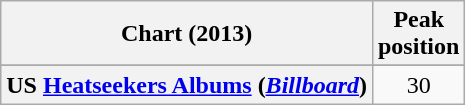<table class="wikitable sortable plainrowheaders">
<tr>
<th scope="col">Chart (2013)</th>
<th scope="col">Peak<br>position</th>
</tr>
<tr>
</tr>
<tr>
<th scope="row">US <a href='#'>Heatseekers Albums</a> (<em><a href='#'>Billboard</a></em>)</th>
<td style="text-align:center">30</td>
</tr>
</table>
